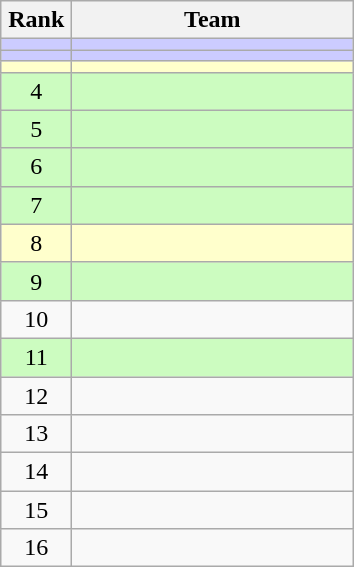<table class="wikitable" style="text-align: center;">
<tr>
<th width=40>Rank</th>
<th width=180>Team</th>
</tr>
<tr bgcolor=#ccccff>
<td></td>
<td align="left"></td>
</tr>
<tr bgcolor=#ccccff>
<td></td>
<td align="left"></td>
</tr>
<tr bgcolor=#ffffcc>
<td></td>
<td align="left"></td>
</tr>
<tr bgcolor=#ccffccc>
<td>4</td>
<td align="left"></td>
</tr>
<tr bgcolor=#ccffccc>
<td>5</td>
<td align="left"></td>
</tr>
<tr bgcolor=#ccffccc>
<td>6</td>
<td align="left"></td>
</tr>
<tr bgcolor=#ccffccc>
<td>7</td>
<td align="left"></td>
</tr>
<tr bgcolor=#ffffcc>
<td>8</td>
<td align="left"></td>
</tr>
<tr bgcolor=#ccffccc>
<td>9</td>
<td align="left"></td>
</tr>
<tr>
<td>10</td>
<td align="left"></td>
</tr>
<tr bgcolor=#ccffccc>
<td>11</td>
<td align="left"></td>
</tr>
<tr>
<td>12</td>
<td align="left"></td>
</tr>
<tr>
<td>13</td>
<td align="left"></td>
</tr>
<tr>
<td>14</td>
<td align="left"></td>
</tr>
<tr>
<td>15</td>
<td align="left"></td>
</tr>
<tr>
<td>16</td>
<td align="left"></td>
</tr>
</table>
